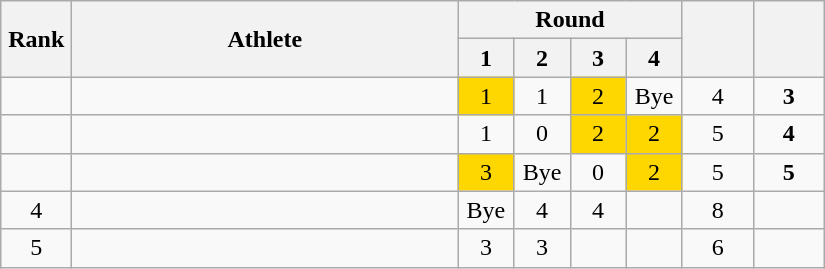<table class="wikitable" style="text-align: center;">
<tr>
<th rowspan="2" width=40>Rank</th>
<th rowspan="2" width=250>Athlete</th>
<th colspan="4">Round</th>
<th rowspan="2" width=40></th>
<th rowspan="2" width=40></th>
</tr>
<tr>
<th width=30>1</th>
<th width=30>2</th>
<th width=30>3</th>
<th width=30>4</th>
</tr>
<tr>
<td></td>
<td align="left"></td>
<td bgcolor=gold>1</td>
<td>1</td>
<td bgcolor=gold>2</td>
<td>Bye</td>
<td>4</td>
<td><strong>3</strong></td>
</tr>
<tr>
<td></td>
<td align="left"></td>
<td>1</td>
<td>0</td>
<td bgcolor=gold>2</td>
<td bgcolor=gold>2</td>
<td>5</td>
<td><strong>4</strong></td>
</tr>
<tr>
<td></td>
<td align="left"></td>
<td bgcolor=gold>3</td>
<td>Bye</td>
<td>0</td>
<td bgcolor=gold>2</td>
<td>5</td>
<td><strong>5</strong></td>
</tr>
<tr>
<td>4</td>
<td align="left"></td>
<td>Bye</td>
<td>4</td>
<td>4</td>
<td></td>
<td>8</td>
<td></td>
</tr>
<tr>
<td>5</td>
<td align="left"></td>
<td>3</td>
<td>3</td>
<td></td>
<td></td>
<td>6</td>
<td></td>
</tr>
</table>
